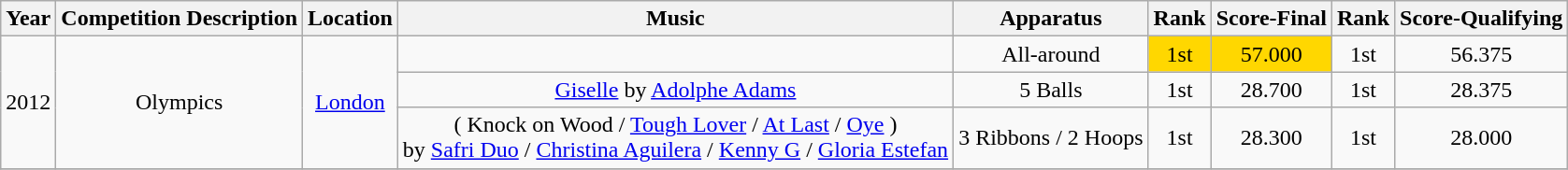<table class="wikitable" style="text-align:center">
<tr>
<th>Year</th>
<th>Competition Description</th>
<th>Location</th>
<th>Music </th>
<th>Apparatus</th>
<th>Rank</th>
<th>Score-Final</th>
<th>Rank</th>
<th>Score-Qualifying</th>
</tr>
<tr>
<td rowspan="3">2012</td>
<td rowspan="3">Olympics</td>
<td rowspan="3"><a href='#'>London</a></td>
<td></td>
<td>All-around</td>
<td bgcolor=gold>1st</td>
<td bgcolor=gold>57.000</td>
<td>1st</td>
<td>56.375</td>
</tr>
<tr>
<td><a href='#'>Giselle</a> by <a href='#'>Adolphe Adams</a></td>
<td>5 Balls</td>
<td>1st</td>
<td>28.700</td>
<td>1st</td>
<td>28.375</td>
</tr>
<tr>
<td>( Knock on Wood / <a href='#'>Tough Lover</a> / <a href='#'>At Last</a> / <a href='#'>Oye</a> ) <br> by <a href='#'>Safri Duo</a> / <a href='#'>Christina Aguilera</a> / <a href='#'>Kenny G</a> / <a href='#'>Gloria Estefan</a></td>
<td>3 Ribbons / 2 Hoops</td>
<td>1st</td>
<td>28.300</td>
<td>1st</td>
<td>28.000</td>
</tr>
<tr>
</tr>
</table>
